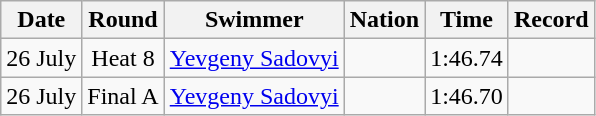<table class="wikitable" style="text-align:center">
<tr>
<th>Date</th>
<th>Round</th>
<th>Swimmer</th>
<th>Nation</th>
<th>Time</th>
<th>Record</th>
</tr>
<tr>
<td>26 July</td>
<td>Heat 8</td>
<td align=left><a href='#'>Yevgeny Sadovyi</a></td>
<td align="left"></td>
<td>1:46.74</td>
<td></td>
</tr>
<tr>
<td>26 July</td>
<td>Final A</td>
<td align=left><a href='#'>Yevgeny Sadovyi</a></td>
<td align="left"></td>
<td>1:46.70</td>
<td></td>
</tr>
</table>
